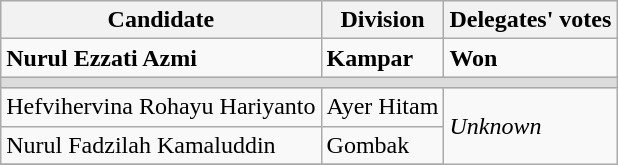<table class="wikitable">
<tr>
<th>Candidate</th>
<th>Division</th>
<th>Delegates' votes</th>
</tr>
<tr>
<td><strong>Nurul Ezzati Azmi</strong></td>
<td><strong>Kampar</strong></td>
<td><strong>Won</strong></td>
</tr>
<tr>
<td colspan="4" bgcolor="dcdcdc"></td>
</tr>
<tr>
<td>Hefvihervina Rohayu Hariyanto</td>
<td>Ayer Hitam</td>
<td rowspan="3"><em>Unknown</em></td>
</tr>
<tr>
<td>Nurul Fadzilah Kamaluddin</td>
<td>Gombak</td>
</tr>
<tr>
</tr>
</table>
